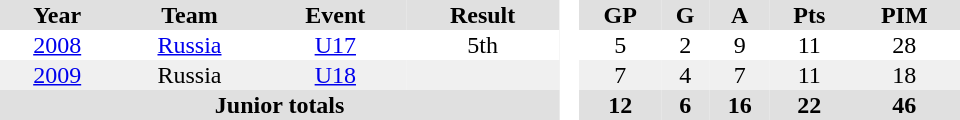<table border="0" cellpadding="1" cellspacing="0" style="text-align:center; width:40em">
<tr ALIGN="center" bgcolor="#e0e0e0">
<th>Year</th>
<th>Team</th>
<th>Event</th>
<th>Result</th>
<th rowspan="99" bgcolor="#ffffff"> </th>
<th>GP</th>
<th>G</th>
<th>A</th>
<th>Pts</th>
<th>PIM</th>
</tr>
<tr ALIGN="center">
<td><a href='#'>2008</a></td>
<td><a href='#'>Russia</a></td>
<td><a href='#'>U17</a></td>
<td>5th</td>
<td>5</td>
<td>2</td>
<td>9</td>
<td>11</td>
<td>28</td>
</tr>
<tr ALIGN="center" bgcolor="#f0f0f0">
<td><a href='#'>2009</a></td>
<td>Russia</td>
<td><a href='#'>U18</a></td>
<td></td>
<td>7</td>
<td>4</td>
<td>7</td>
<td>11</td>
<td>18</td>
</tr>
<tr bgcolor="#e0e0e0">
<th colspan=4>Junior totals</th>
<th>12</th>
<th>6</th>
<th>16</th>
<th>22</th>
<th>46</th>
</tr>
</table>
